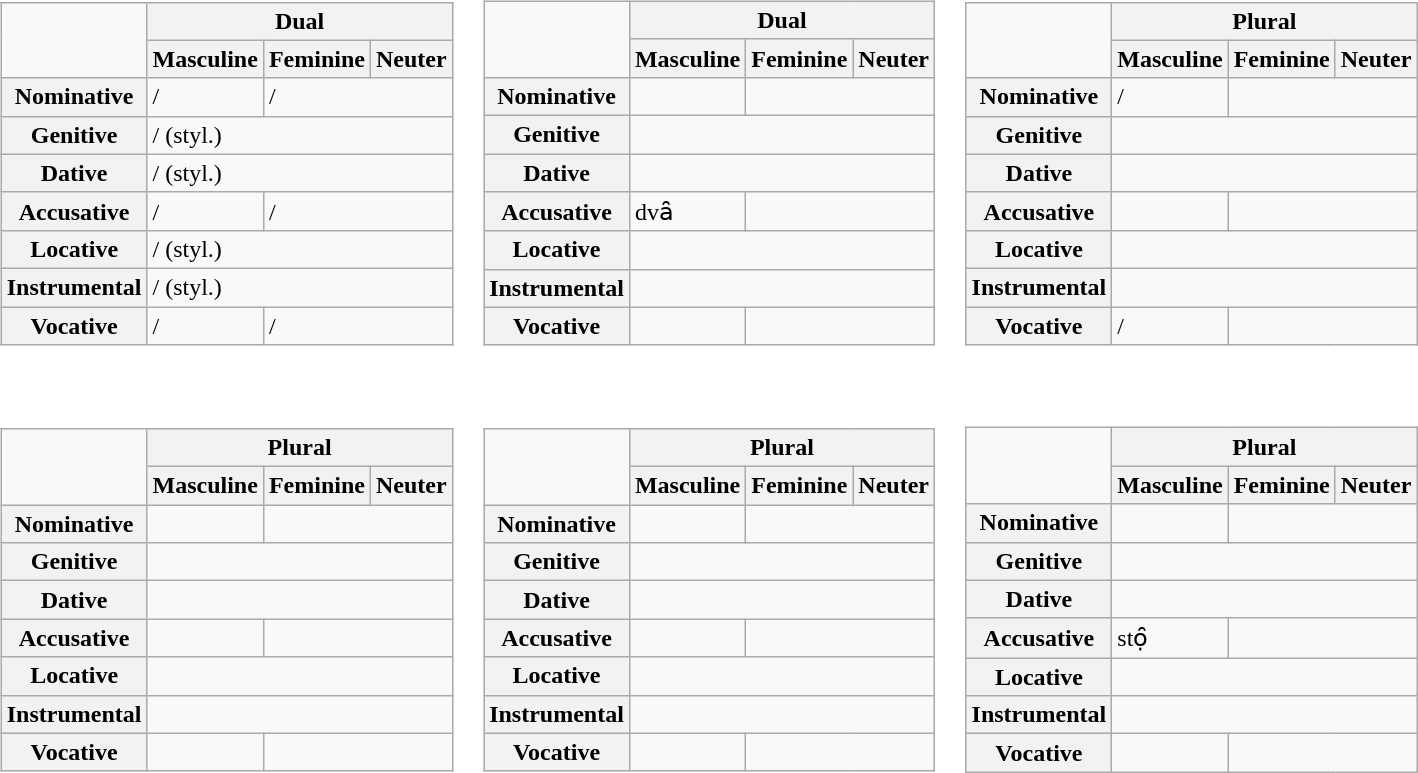<table>
<tr>
<td><br><table class="wikitable">
<tr>
<td rowspan="2"></td>
<th colspan="3">Dual</th>
</tr>
<tr>
<th>Masculine</th>
<th>Feminine</th>
<th>Neuter</th>
</tr>
<tr>
<th>Nominative</th>
<td> / </td>
<td colspan="2"> / </td>
</tr>
<tr>
<th>Genitive</th>
<td colspan="3"> /  (styl.)</td>
</tr>
<tr>
<th>Dative</th>
<td colspan="3"> /  (styl.)</td>
</tr>
<tr>
<th>Accusative</th>
<td> / </td>
<td colspan="2"> / </td>
</tr>
<tr>
<th>Locative</th>
<td colspan="3"> /  (styl.)</td>
</tr>
<tr>
<th>Instrumental</th>
<td colspan="3"> /  (styl.)</td>
</tr>
<tr>
<th>Vocative</th>
<td> / </td>
<td colspan="2"> / </td>
</tr>
</table>
</td>
<td><br><table class="wikitable">
<tr>
<td rowspan="2"></td>
<th colspan="3">Dual</th>
</tr>
<tr>
<th>Masculine</th>
<th>Feminine</th>
<th>Neuter</th>
</tr>
<tr>
<th>Nominative</th>
<td></td>
<td colspan="2"></td>
</tr>
<tr>
<th>Genitive</th>
<td colspan="3"></td>
</tr>
<tr>
<th>Dative</th>
<td colspan="3"></td>
</tr>
<tr>
<th>Accusative</th>
<td>dvȃ</td>
<td colspan="2"></td>
</tr>
<tr>
<th>Locative</th>
<td colspan="3"></td>
</tr>
<tr>
<th>Instrumental</th>
<td colspan="3"></td>
</tr>
<tr>
<th>Vocative</th>
<td></td>
<td colspan="2"></td>
</tr>
</table>
</td>
<td><br><table class="wikitable">
<tr>
<td rowspan="2"></td>
<th colspan="3">Plural</th>
</tr>
<tr>
<th>Masculine</th>
<th>Feminine</th>
<th>Neuter</th>
</tr>
<tr>
<th>Nominative</th>
<td> / </td>
<td colspan="2"></td>
</tr>
<tr>
<th>Genitive</th>
<td colspan="3"></td>
</tr>
<tr>
<th>Dative</th>
<td colspan="3"></td>
</tr>
<tr>
<th>Accusative</th>
<td></td>
<td colspan="2"></td>
</tr>
<tr>
<th>Locative</th>
<td colspan="3"></td>
</tr>
<tr>
<th>Instrumental</th>
<td colspan="3"></td>
</tr>
<tr>
<th>Vocative</th>
<td> / </td>
<td colspan="2"></td>
</tr>
</table>
</td>
</tr>
<tr>
<td><br><table class="wikitable">
<tr>
<td rowspan="2"></td>
<th colspan="3">Plural</th>
</tr>
<tr>
<th>Masculine</th>
<th>Feminine</th>
<th>Neuter</th>
</tr>
<tr>
<th>Nominative</th>
<td></td>
<td colspan="2"></td>
</tr>
<tr>
<th>Genitive</th>
<td colspan="3"></td>
</tr>
<tr>
<th>Dative</th>
<td colspan="3"></td>
</tr>
<tr>
<th>Accusative</th>
<td></td>
<td colspan="2"></td>
</tr>
<tr>
<th>Locative</th>
<td colspan="3"></td>
</tr>
<tr>
<th>Instrumental</th>
<td colspan="3"></td>
</tr>
<tr>
<th>Vocative</th>
<td></td>
<td colspan="2"></td>
</tr>
</table>
</td>
<td><br><table class="wikitable">
<tr>
<td rowspan="2"></td>
<th colspan="3">Plural</th>
</tr>
<tr>
<th>Masculine</th>
<th>Feminine</th>
<th>Neuter</th>
</tr>
<tr>
<th>Nominative</th>
<td></td>
<td colspan="2"></td>
</tr>
<tr>
<th>Genitive</th>
<td colspan="3"></td>
</tr>
<tr>
<th>Dative</th>
<td colspan="3"></td>
</tr>
<tr>
<th>Accusative</th>
<td></td>
<td colspan="2"></td>
</tr>
<tr>
<th>Locative</th>
<td colspan="3"></td>
</tr>
<tr>
<th>Instrumental</th>
<td colspan="3"></td>
</tr>
<tr>
<th>Vocative</th>
<td></td>
<td colspan="2"></td>
</tr>
</table>
</td>
<td><br><table class="wikitable">
<tr>
<td rowspan="2"></td>
<th colspan="3">Plural</th>
</tr>
<tr>
<th>Masculine</th>
<th>Feminine</th>
<th>Neuter</th>
</tr>
<tr>
<th>Nominative</th>
<td></td>
<td colspan="2"></td>
</tr>
<tr>
<th>Genitive</th>
<td colspan="3"></td>
</tr>
<tr>
<th>Dative</th>
<td colspan="3"></td>
</tr>
<tr>
<th>Accusative</th>
<td>stọ̑</td>
<td colspan="2"></td>
</tr>
<tr>
<th>Locative</th>
<td colspan="3"></td>
</tr>
<tr>
<th>Instrumental</th>
<td colspan="3"></td>
</tr>
<tr>
<th>Vocative</th>
<td></td>
<td colspan="2"></td>
</tr>
</table>
</td>
</tr>
</table>
